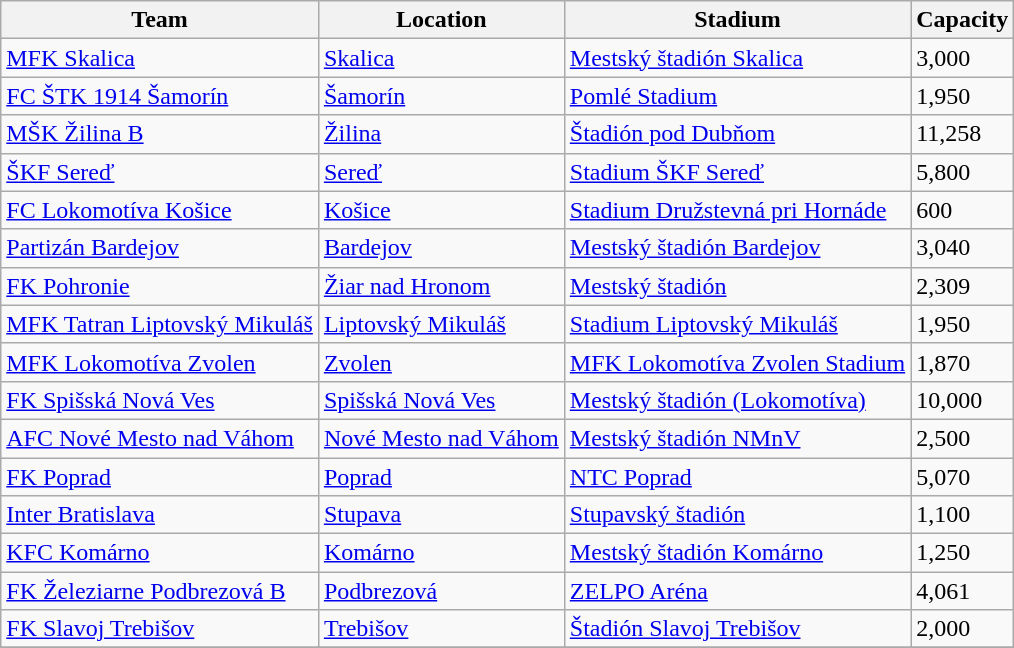<table class="wikitable sortable" style="text-align:left;">
<tr>
<th>Team</th>
<th>Location</th>
<th>Stadium</th>
<th>Capacity</th>
</tr>
<tr>
<td><a href='#'>MFK Skalica</a></td>
<td><a href='#'>Skalica</a></td>
<td><a href='#'>Mestský štadión Skalica</a></td>
<td>3,000</td>
</tr>
<tr>
<td><a href='#'>FC ŠTK 1914 Šamorín</a></td>
<td><a href='#'>Šamorín</a></td>
<td><a href='#'>Pomlé Stadium</a></td>
<td>1,950</td>
</tr>
<tr>
<td><a href='#'>MŠK Žilina B</a></td>
<td><a href='#'>Žilina</a></td>
<td><a href='#'>Štadión pod Dubňom</a></td>
<td>11,258</td>
</tr>
<tr>
<td><a href='#'>ŠKF Sereď</a></td>
<td><a href='#'>Sereď</a></td>
<td><a href='#'>Stadium ŠKF Sereď</a></td>
<td>5,800</td>
</tr>
<tr>
<td><a href='#'>FC Lokomotíva Košice</a></td>
<td><a href='#'>Košice</a></td>
<td><a href='#'>Stadium Družstevná pri Hornáde</a></td>
<td>600</td>
</tr>
<tr>
<td><a href='#'>Partizán Bardejov</a></td>
<td><a href='#'>Bardejov</a></td>
<td><a href='#'>Mestský štadión Bardejov</a></td>
<td>3,040</td>
</tr>
<tr>
<td><a href='#'>FK Pohronie</a></td>
<td><a href='#'>Žiar nad Hronom</a></td>
<td><a href='#'>Mestský štadión</a></td>
<td>2,309</td>
</tr>
<tr>
<td><a href='#'>MFK Tatran Liptovský Mikuláš</a></td>
<td><a href='#'>Liptovský Mikuláš</a></td>
<td><a href='#'>Stadium Liptovský Mikuláš</a></td>
<td>1,950</td>
</tr>
<tr>
<td><a href='#'>MFK Lokomotíva Zvolen</a></td>
<td><a href='#'>Zvolen</a></td>
<td><a href='#'>MFK Lokomotíva Zvolen Stadium</a></td>
<td>1,870</td>
</tr>
<tr>
<td><a href='#'>FK Spišská Nová Ves</a></td>
<td><a href='#'>Spišská Nová Ves</a></td>
<td><a href='#'>Mestský štadión (Lokomotíva)</a></td>
<td>10,000</td>
</tr>
<tr>
<td><a href='#'>AFC Nové Mesto nad Váhom</a></td>
<td><a href='#'>Nové Mesto nad Váhom</a></td>
<td><a href='#'>Mestský štadión NMnV</a></td>
<td>2,500</td>
</tr>
<tr>
<td><a href='#'>FK Poprad</a></td>
<td><a href='#'>Poprad</a></td>
<td><a href='#'>NTC Poprad</a></td>
<td>5,070</td>
</tr>
<tr>
<td><a href='#'>Inter Bratislava</a></td>
<td><a href='#'>Stupava</a></td>
<td><a href='#'>Stupavský štadión</a></td>
<td>1,100</td>
</tr>
<tr>
<td><a href='#'>KFC Komárno</a></td>
<td><a href='#'>Komárno</a></td>
<td><a href='#'>Mestský štadión Komárno</a></td>
<td>1,250</td>
</tr>
<tr>
<td><a href='#'>FK Železiarne Podbrezová B</a></td>
<td><a href='#'>Podbrezová</a></td>
<td><a href='#'>ZELPO Aréna</a></td>
<td>4,061</td>
</tr>
<tr>
<td><a href='#'>FK Slavoj Trebišov</a></td>
<td><a href='#'>Trebišov</a></td>
<td><a href='#'>Štadión Slavoj Trebišov</a></td>
<td>2,000</td>
</tr>
<tr>
</tr>
</table>
